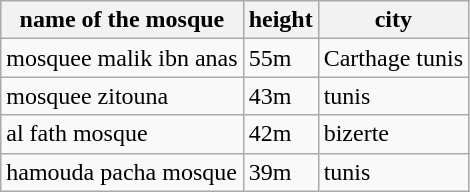<table class="wikitable">
<tr>
<th>name of the mosque</th>
<th>height</th>
<th>city</th>
</tr>
<tr>
<td>mosquee malik ibn anas</td>
<td>55m</td>
<td>Carthage tunis</td>
</tr>
<tr>
<td>mosquee zitouna</td>
<td>43m</td>
<td>tunis</td>
</tr>
<tr>
<td>al fath mosque</td>
<td>42m</td>
<td>bizerte</td>
</tr>
<tr>
<td>hamouda pacha mosque</td>
<td>39m</td>
<td>tunis</td>
</tr>
</table>
